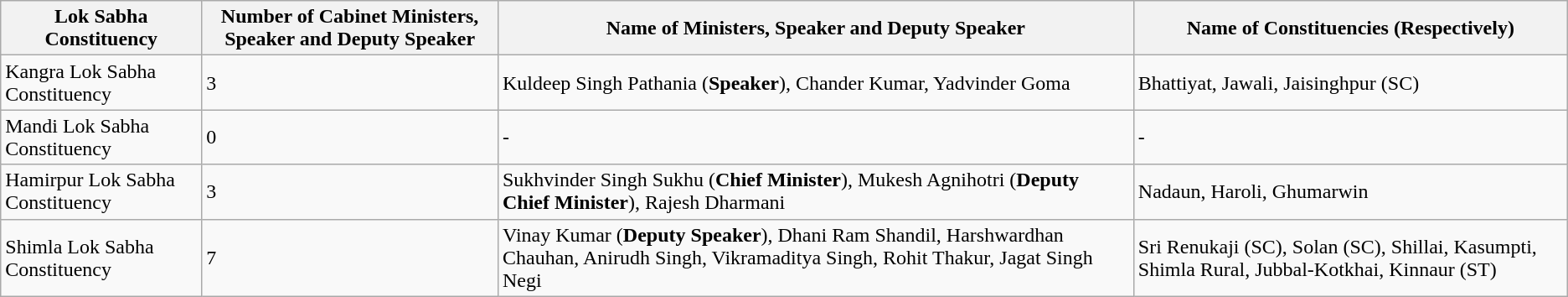<table class="wikitable">
<tr>
<th>Lok Sabha Constituency</th>
<th>Number of Cabinet Ministers, Speaker and Deputy Speaker</th>
<th>Name of Ministers, Speaker and Deputy Speaker</th>
<th>Name of Constituencies (Respectively)</th>
</tr>
<tr>
<td>Kangra Lok Sabha Constituency</td>
<td>3</td>
<td>Kuldeep Singh Pathania (<strong>Speaker</strong>), Chander Kumar, Yadvinder Goma</td>
<td>Bhattiyat, Jawali, Jaisinghpur (SC)</td>
</tr>
<tr>
<td>Mandi Lok Sabha Constituency</td>
<td>0</td>
<td>-</td>
<td>-</td>
</tr>
<tr>
<td>Hamirpur Lok Sabha Constituency</td>
<td>3</td>
<td>Sukhvinder Singh Sukhu (<strong>Chief Minister</strong>), Mukesh Agnihotri (<strong>Deputy Chief Minister</strong>), Rajesh Dharmani</td>
<td>Nadaun, Haroli, Ghumarwin</td>
</tr>
<tr>
<td>Shimla Lok Sabha Constituency</td>
<td>7</td>
<td>Vinay Kumar (<strong>Deputy Speaker</strong>), Dhani Ram Shandil, Harshwardhan Chauhan, Anirudh Singh, Vikramaditya Singh, Rohit Thakur, Jagat Singh Negi</td>
<td>Sri Renukaji (SC), Solan (SC), Shillai, Kasumpti, Shimla Rural, Jubbal-Kotkhai, Kinnaur (ST)</td>
</tr>
</table>
